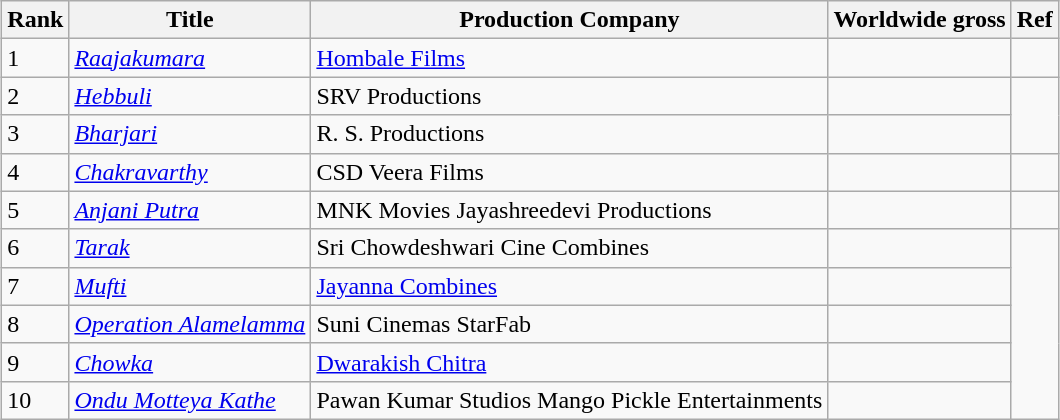<table class="wikitable sortable" style="margin:auto; margin:auto;">
<tr>
<th>Rank</th>
<th>Title</th>
<th>Production Company</th>
<th>Worldwide gross</th>
<th>Ref</th>
</tr>
<tr>
<td>1</td>
<td><em><a href='#'>Raajakumara</a></em></td>
<td><a href='#'>Hombale Films</a></td>
<td></td>
<td></td>
</tr>
<tr>
<td>2</td>
<td><em><a href='#'>Hebbuli</a></em></td>
<td>SRV Productions</td>
<td></td>
<td rowspan="2"></td>
</tr>
<tr>
<td>3</td>
<td><em><a href='#'>Bharjari</a></em></td>
<td>R. S. Productions</td>
<td></td>
</tr>
<tr>
<td>4</td>
<td><em><a href='#'>Chakravarthy</a></em></td>
<td>CSD Veera Films</td>
<td></td>
<td></td>
</tr>
<tr>
<td>5</td>
<td><em><a href='#'>Anjani Putra</a></em></td>
<td>MNK Movies Jayashreedevi Productions</td>
<td></td>
<td></td>
</tr>
<tr>
<td>6</td>
<td><em><a href='#'>Tarak</a></em></td>
<td>Sri Chowdeshwari Cine Combines</td>
<td></td>
<td rowspan="5"></td>
</tr>
<tr>
<td>7</td>
<td><em><a href='#'>Mufti</a></em></td>
<td><a href='#'>Jayanna Combines</a></td>
<td></td>
</tr>
<tr>
<td>8</td>
<td><em><a href='#'>Operation Alamelamma</a></em></td>
<td>Suni Cinemas StarFab</td>
<td></td>
</tr>
<tr>
<td>9</td>
<td><em><a href='#'>Chowka</a></em></td>
<td><a href='#'>Dwarakish Chitra</a></td>
<td></td>
</tr>
<tr>
<td>10</td>
<td><em><a href='#'>Ondu Motteya Kathe</a></em></td>
<td>Pawan Kumar Studios Mango Pickle Entertainments</td>
<td></td>
</tr>
</table>
